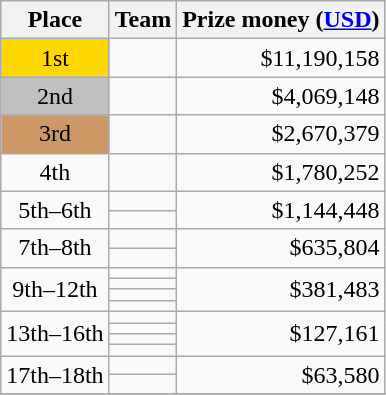<table class="wikitable">
<tr>
<th scope="col">Place</th>
<th scope="col">Team</th>
<th scope="col">Prize money (<a href='#'>USD</a>)</th>
</tr>
<tr>
<td style="text-align:center; background:gold;">1st</td>
<td></td>
<td style="text-align:right">$11,190,158</td>
</tr>
<tr>
<td style="text-align:center; background:silver;">2nd</td>
<td></td>
<td style="text-align:right">$4,069,148</td>
</tr>
<tr>
<td style="text-align:center; background:#c96;">3rd</td>
<td></td>
<td style="text-align:right">$2,670,379</td>
</tr>
<tr>
<td style="text-align:center">4th</td>
<td></td>
<td style="text-align:right">$1,780,252</td>
</tr>
<tr>
<td style="text-align:center" rowspan="2">5th–6th</td>
<td></td>
<td rowspan="2" style="text-align:right">$1,144,448</td>
</tr>
<tr>
<td></td>
</tr>
<tr>
<td style="text-align:center" rowspan="2">7th–8th</td>
<td></td>
<td rowspan="2" style="text-align:right">$635,804</td>
</tr>
<tr>
<td></td>
</tr>
<tr>
<td style="text-align:center" rowspan="4">9th–12th</td>
<td></td>
<td rowspan="4" style="text-align:right">$381,483</td>
</tr>
<tr>
<td></td>
</tr>
<tr>
<td></td>
</tr>
<tr>
<td></td>
</tr>
<tr>
<td style="text-align:center" rowspan="4">13th–16th</td>
<td></td>
<td rowspan="4" style="text-align:right">$127,161</td>
</tr>
<tr>
<td></td>
</tr>
<tr>
<td></td>
</tr>
<tr>
<td></td>
</tr>
<tr>
<td style="text-align:center" rowspan="2">17th–18th</td>
<td></td>
<td rowspan="2" style="text-align:right">$63,580</td>
</tr>
<tr>
<td></td>
</tr>
<tr>
</tr>
</table>
